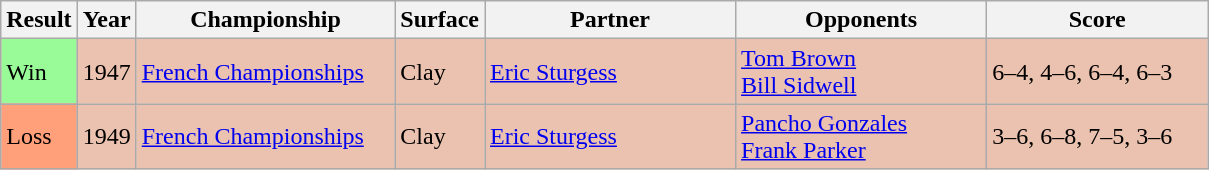<table class="sortable wikitable">
<tr>
<th style="width:40px">Result</th>
<th style="width:30px">Year</th>
<th style="width:165px">Championship</th>
<th style="width:50px">Surface</th>
<th style="width:160px">Partner</th>
<th style="width:160px">Opponents</th>
<th style="width:140px" class="unsortable">Score</th>
</tr>
<tr style="background:#ebc2af;">
<td style="background:#98fb98;">Win</td>
<td>1947</td>
<td><a href='#'>French Championships</a></td>
<td>Clay</td>
<td> <a href='#'>Eric Sturgess</a></td>
<td> <a href='#'>Tom Brown</a> <br>  <a href='#'>Bill Sidwell</a></td>
<td>6–4, 4–6, 6–4, 6–3</td>
</tr>
<tr style="background:#ebc2af;">
<td style="background:#ffa07a;">Loss</td>
<td>1949</td>
<td><a href='#'>French Championships</a></td>
<td>Clay</td>
<td> <a href='#'>Eric Sturgess</a></td>
<td> <a href='#'>Pancho Gonzales</a> <br>  <a href='#'>Frank Parker</a></td>
<td>3–6, 6–8, 7–5, 3–6</td>
</tr>
</table>
